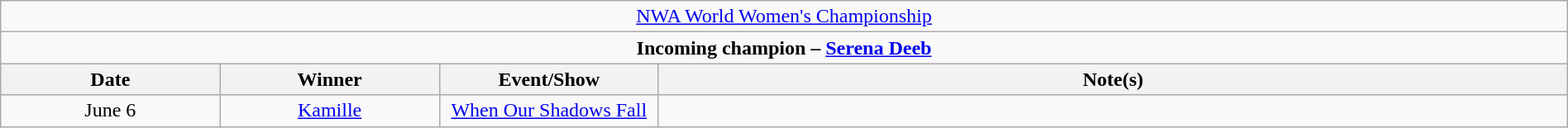<table class="wikitable" style="text-align:center; width:100%;">
<tr>
<td colspan="4" style="text-align: center;"><a href='#'>NWA World Women's Championship</a></td>
</tr>
<tr>
<td colspan="4" style="text-align: center;"><strong>Incoming champion – <a href='#'>Serena Deeb</a></strong></td>
</tr>
<tr>
<th width=14%>Date</th>
<th width=14%>Winner</th>
<th width=14%>Event/Show</th>
<th width=58%>Note(s)</th>
</tr>
<tr>
<td>June 6</td>
<td><a href='#'>Kamille</a></td>
<td><a href='#'>When Our Shadows Fall</a></td>
<td></td>
</tr>
</table>
